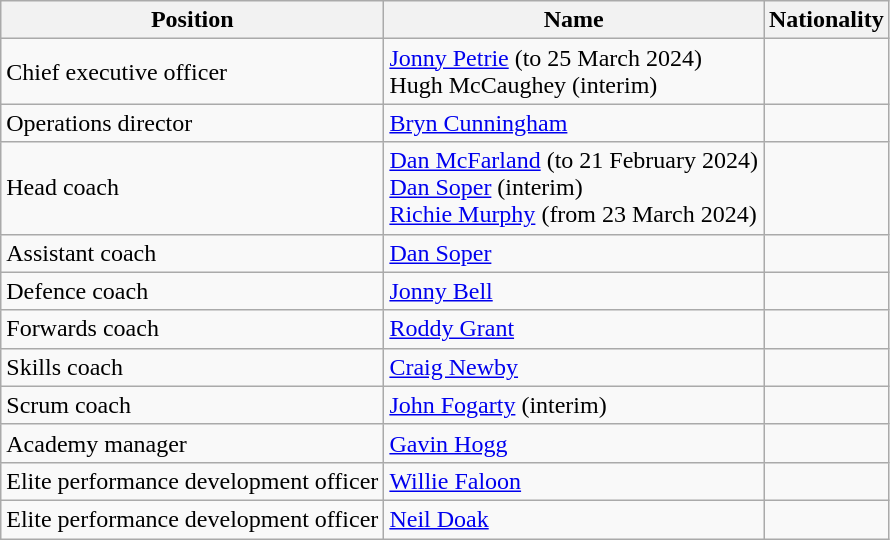<table class="wikitable">
<tr>
<th>Position</th>
<th>Name</th>
<th>Nationality</th>
</tr>
<tr>
<td>Chief executive officer</td>
<td><a href='#'>Jonny Petrie</a> (to 25 March 2024)<br>Hugh McCaughey (interim)</td>
<td><br></td>
</tr>
<tr>
<td>Operations director</td>
<td><a href='#'>Bryn Cunningham</a></td>
<td></td>
</tr>
<tr>
<td>Head coach</td>
<td><a href='#'>Dan McFarland</a> (to 21 February 2024)<br><a href='#'>Dan Soper</a> (interim)<br><a href='#'>Richie Murphy</a> (from 23 March 2024)</td>
<td><br><br></td>
</tr>
<tr>
<td>Assistant coach</td>
<td><a href='#'>Dan Soper</a></td>
<td></td>
</tr>
<tr>
<td>Defence coach</td>
<td><a href='#'>Jonny Bell</a></td>
<td></td>
</tr>
<tr>
<td>Forwards coach</td>
<td><a href='#'>Roddy Grant</a></td>
<td></td>
</tr>
<tr>
<td>Skills coach</td>
<td><a href='#'>Craig Newby</a></td>
<td></td>
</tr>
<tr>
<td>Scrum coach</td>
<td><a href='#'>John Fogarty</a> (interim)</td>
<td></td>
</tr>
<tr>
<td>Academy manager</td>
<td><a href='#'>Gavin Hogg</a></td>
<td></td>
</tr>
<tr>
<td>Elite performance development officer</td>
<td><a href='#'>Willie Faloon</a></td>
<td></td>
</tr>
<tr>
<td>Elite performance development officer</td>
<td><a href='#'>Neil Doak</a></td>
<td></td>
</tr>
</table>
